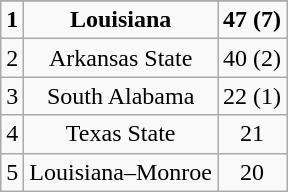<table class="wikitable" style="display: inline-table;">
<tr align="center">
</tr>
<tr align="center">
<td><strong>1</strong></td>
<td><strong>Louisiana</strong></td>
<td><strong>47 (7)</strong></td>
</tr>
<tr align="center">
<td>2</td>
<td>Arkansas State</td>
<td>40 (2)</td>
</tr>
<tr align="center">
<td>3</td>
<td>South Alabama</td>
<td>22 (1)</td>
</tr>
<tr align="center">
<td>4</td>
<td>Texas State</td>
<td>21</td>
</tr>
<tr align="center">
<td>5</td>
<td>Louisiana–Monroe</td>
<td>20</td>
</tr>
</table>
